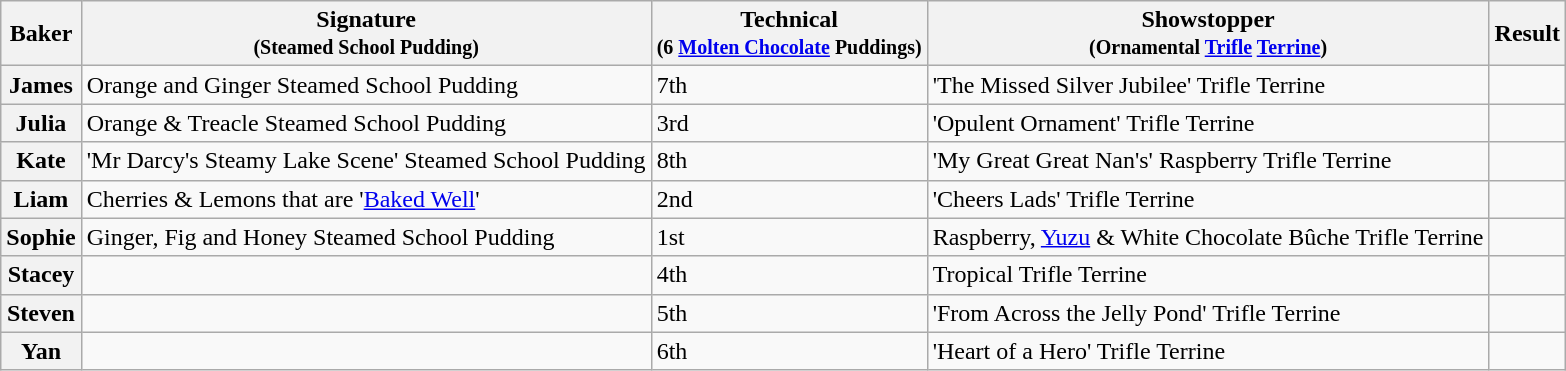<table class="wikitable sortable col3center sticky-header">
<tr>
<th scope="col">Baker</th>
<th scope="col" class="unsortable">Signature<br><small>(Steamed School Pudding)</small></th>
<th scope="col">Technical<br><small>(6 <a href='#'>Molten Chocolate</a> Puddings)</small></th>
<th scope="col" class="unsortable">Showstopper<br><small>(Ornamental <a href='#'>Trifle</a> <a href='#'>Terrine</a>)</small></th>
<th scope="col">Result</th>
</tr>
<tr>
<th scope="row">James</th>
<td>Orange and Ginger Steamed School Pudding</td>
<td>7th</td>
<td>'The Missed Silver Jubilee' Trifle Terrine</td>
<td></td>
</tr>
<tr>
<th scope="row">Julia</th>
<td>Orange & Treacle Steamed School Pudding</td>
<td>3rd</td>
<td>'Opulent Ornament' Trifle Terrine</td>
<td></td>
</tr>
<tr>
<th scope="row">Kate</th>
<td>'Mr Darcy's Steamy Lake Scene' Steamed School Pudding</td>
<td>8th</td>
<td>'My Great Great Nan's' Raspberry Trifle Terrine</td>
<td></td>
</tr>
<tr>
<th scope="row">Liam</th>
<td>Cherries & Lemons that are '<a href='#'>Baked Well</a>'</td>
<td>2nd</td>
<td>'Cheers Lads' Trifle Terrine</td>
<td></td>
</tr>
<tr>
<th scope="row">Sophie</th>
<td>Ginger, Fig and Honey Steamed School Pudding</td>
<td>1st</td>
<td>Raspberry, <a href='#'>Yuzu</a> & White Chocolate Bûche Trifle Terrine</td>
<td></td>
</tr>
<tr>
<th scope="row">Stacey</th>
<td></td>
<td>4th</td>
<td>Tropical Trifle Terrine</td>
<td></td>
</tr>
<tr>
<th scope="row">Steven</th>
<td></td>
<td>5th</td>
<td>'From Across the Jelly Pond' Trifle Terrine</td>
<td></td>
</tr>
<tr>
<th scope="row">Yan</th>
<td></td>
<td>6th</td>
<td>'Heart of a Hero' Trifle Terrine</td>
<td></td>
</tr>
</table>
